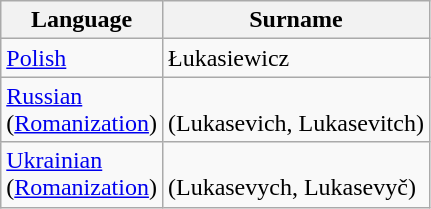<table class="wikitable">
<tr>
<th>Language</th>
<th>Surname</th>
</tr>
<tr>
<td><a href='#'>Polish</a></td>
<td>Łukasiewicz <br></td>
</tr>
<tr>
<td><a href='#'>Russian</a> <br>(<a href='#'>Romanization</a>)</td>
<td><br> (Lukasevich, Lukasevitch)</td>
</tr>
<tr>
<td><a href='#'>Ukrainian</a> <br>(<a href='#'>Romanization</a>)</td>
<td><br> (Lukasevych, Lukasevyč)</td>
</tr>
</table>
